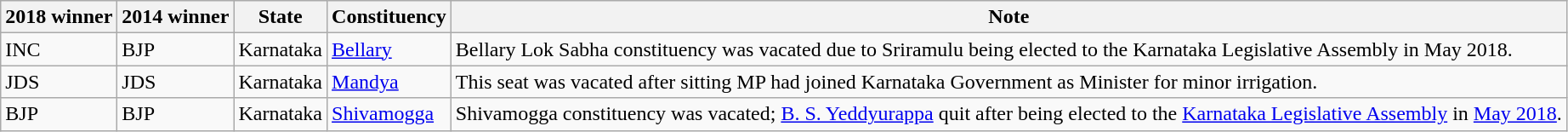<table class="wikitable">
<tr>
<th>2018 winner</th>
<th>2014 winner</th>
<th>State</th>
<th>Constituency</th>
<th>Note</th>
</tr>
<tr>
<td>INC</td>
<td>BJP</td>
<td>Karnataka</td>
<td><a href='#'>Bellary</a></td>
<td>Bellary Lok Sabha constituency was vacated due to Sriramulu being elected to the Karnataka Legislative Assembly in May 2018.</td>
</tr>
<tr>
<td>JDS</td>
<td>JDS</td>
<td>Karnataka</td>
<td><a href='#'>Mandya</a></td>
<td>This seat was vacated after sitting MP had joined Karnataka Government as Minister for minor irrigation.</td>
</tr>
<tr>
<td>BJP</td>
<td>BJP</td>
<td>Karnataka</td>
<td><a href='#'>Shivamogga</a></td>
<td>Shivamogga constituency was vacated; <a href='#'>B. S. Yeddyurappa</a> quit after being elected to the <a href='#'>Karnataka Legislative Assembly</a> in <a href='#'>May 2018</a>.</td>
</tr>
</table>
